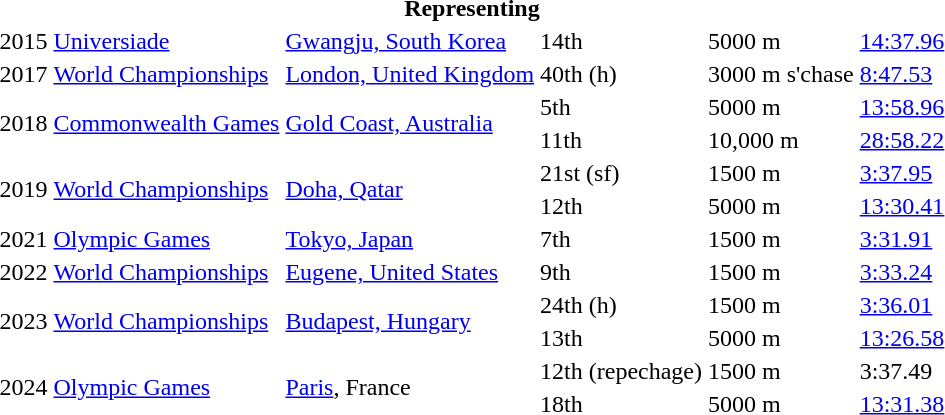<table>
<tr>
<th colspan="6">Representing </th>
</tr>
<tr>
<td>2015</td>
<td><a href='#'>Universiade</a></td>
<td><a href='#'>Gwangju, South Korea</a></td>
<td>14th</td>
<td>5000 m</td>
<td><a href='#'>14:37.96</a></td>
</tr>
<tr>
<td>2017</td>
<td><a href='#'>World Championships</a></td>
<td><a href='#'>London, United Kingdom</a></td>
<td>40th (h)</td>
<td>3000 m s'chase</td>
<td><a href='#'>8:47.53</a></td>
</tr>
<tr>
<td rowspan=2>2018</td>
<td rowspan=2><a href='#'>Commonwealth Games</a></td>
<td rowspan=2><a href='#'>Gold Coast, Australia</a></td>
<td>5th</td>
<td>5000 m</td>
<td><a href='#'>13:58.96</a></td>
</tr>
<tr>
<td>11th</td>
<td>10,000 m</td>
<td><a href='#'>28:58.22</a></td>
</tr>
<tr>
<td rowspan=2>2019</td>
<td rowspan=2><a href='#'>World Championships</a></td>
<td rowspan=2><a href='#'>Doha, Qatar</a></td>
<td>21st (sf)</td>
<td>1500 m</td>
<td><a href='#'>3:37.95</a></td>
</tr>
<tr>
<td>12th</td>
<td>5000 m</td>
<td><a href='#'>13:30.41</a></td>
</tr>
<tr>
<td>2021</td>
<td><a href='#'>Olympic Games</a></td>
<td><a href='#'>Tokyo, Japan</a></td>
<td>7th</td>
<td>1500 m</td>
<td><a href='#'>3:31.91</a></td>
</tr>
<tr>
<td>2022</td>
<td><a href='#'>World Championships</a></td>
<td><a href='#'>Eugene, United States</a></td>
<td>9th</td>
<td>1500 m</td>
<td><a href='#'>3:33.24</a></td>
</tr>
<tr>
<td rowspan=2>2023</td>
<td rowspan=2><a href='#'>World Championships</a></td>
<td rowspan=2><a href='#'>Budapest, Hungary</a></td>
<td>24th (h)</td>
<td>1500 m</td>
<td><a href='#'>3:36.01</a></td>
</tr>
<tr>
<td>13th</td>
<td>5000 m</td>
<td><a href='#'>13:26.58</a></td>
</tr>
<tr>
<td rowspan=2>2024</td>
<td rowspan=2><a href='#'>Olympic Games</a></td>
<td rowspan=2><a href='#'>Paris</a>, France</td>
<td>12th (repechage)</td>
<td>1500 m</td>
<td>3:37.49</td>
</tr>
<tr>
<td>18th</td>
<td>5000 m</td>
<td><a href='#'>13:31.38</a></td>
</tr>
</table>
